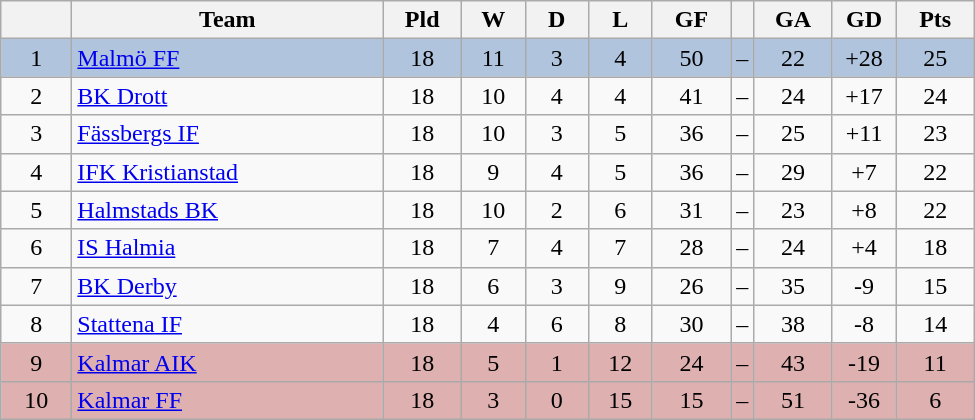<table class="wikitable" style="text-align: center;">
<tr>
<th style="width: 40px;"></th>
<th style="width: 200px;">Team</th>
<th style="width: 45px;">Pld</th>
<th style="width: 35px;">W</th>
<th style="width: 35px;">D</th>
<th style="width: 35px;">L</th>
<th style="width: 45px;">GF</th>
<th></th>
<th style="width: 45px;">GA</th>
<th style="width: 35px;">GD</th>
<th style="width: 45px;">Pts</th>
</tr>
<tr style="background: #b0c4de">
<td>1</td>
<td style="text-align: left;"><a href='#'>Malmö FF</a></td>
<td>18</td>
<td>11</td>
<td>3</td>
<td>4</td>
<td>50</td>
<td>–</td>
<td>22</td>
<td>+28</td>
<td>25</td>
</tr>
<tr>
<td>2</td>
<td style="text-align: left;"><a href='#'>BK Drott</a></td>
<td>18</td>
<td>10</td>
<td>4</td>
<td>4</td>
<td>41</td>
<td>–</td>
<td>24</td>
<td>+17</td>
<td>24</td>
</tr>
<tr>
<td>3</td>
<td style="text-align: left;"><a href='#'>Fässbergs IF</a></td>
<td>18</td>
<td>10</td>
<td>3</td>
<td>5</td>
<td>36</td>
<td>–</td>
<td>25</td>
<td>+11</td>
<td>23</td>
</tr>
<tr>
<td>4</td>
<td style="text-align: left;"><a href='#'>IFK Kristianstad</a></td>
<td>18</td>
<td>9</td>
<td>4</td>
<td>5</td>
<td>36</td>
<td>–</td>
<td>29</td>
<td>+7</td>
<td>22</td>
</tr>
<tr>
<td>5</td>
<td style="text-align: left;"><a href='#'>Halmstads BK</a></td>
<td>18</td>
<td>10</td>
<td>2</td>
<td>6</td>
<td>31</td>
<td>–</td>
<td>23</td>
<td>+8</td>
<td>22</td>
</tr>
<tr>
<td>6</td>
<td style="text-align: left;"><a href='#'>IS Halmia</a></td>
<td>18</td>
<td>7</td>
<td>4</td>
<td>7</td>
<td>28</td>
<td>–</td>
<td>24</td>
<td>+4</td>
<td>18</td>
</tr>
<tr>
<td>7</td>
<td style="text-align: left;"><a href='#'>BK Derby</a></td>
<td>18</td>
<td>6</td>
<td>3</td>
<td>9</td>
<td>26</td>
<td>–</td>
<td>35</td>
<td>-9</td>
<td>15</td>
</tr>
<tr>
<td>8</td>
<td style="text-align: left;"><a href='#'>Stattena IF</a></td>
<td>18</td>
<td>4</td>
<td>6</td>
<td>8</td>
<td>30</td>
<td>–</td>
<td>38</td>
<td>-8</td>
<td>14</td>
</tr>
<tr style="background: #deb0b0">
<td>9</td>
<td style="text-align: left;"><a href='#'>Kalmar AIK</a></td>
<td>18</td>
<td>5</td>
<td>1</td>
<td>12</td>
<td>24</td>
<td>–</td>
<td>43</td>
<td>-19</td>
<td>11</td>
</tr>
<tr style="background: #deb0b0">
<td>10</td>
<td style="text-align: left;"><a href='#'>Kalmar FF</a></td>
<td>18</td>
<td>3</td>
<td>0</td>
<td>15</td>
<td>15</td>
<td>–</td>
<td>51</td>
<td>-36</td>
<td>6</td>
</tr>
</table>
